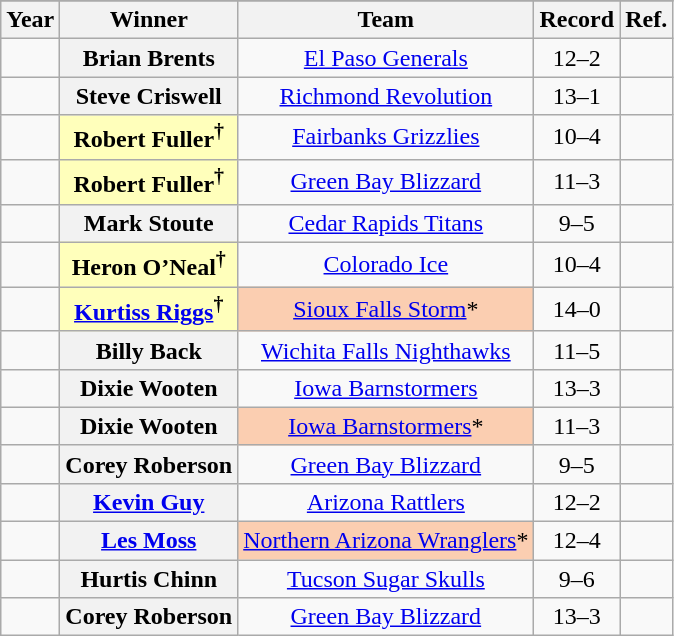<table class="wikitable sortable plainrowheaders" border="1" style="text-align:center">
<tr>
</tr>
<tr>
<th scope="col">Year</th>
<th scope="col">Winner</th>
<th scope="col">Team</th>
<th scope="col">Record</th>
<th scope="col" class="unsortable">Ref.</th>
</tr>
<tr>
<td></td>
<th scope="row" style="text-align:center;">Brian Brents</th>
<td><a href='#'>El Paso Generals</a></td>
<td>12–2</td>
<td></td>
</tr>
<tr>
<td></td>
<th scope="row" style="text-align:center;">Steve Criswell</th>
<td><a href='#'>Richmond Revolution</a></td>
<td>13–1</td>
<td></td>
</tr>
<tr>
<td></td>
<th scope="row" style="text-align:center; background:#ffb;">Robert Fuller<sup>†</sup></th>
<td><a href='#'>Fairbanks Grizzlies</a></td>
<td>10–4</td>
<td></td>
</tr>
<tr>
<td></td>
<th scope="row" style="text-align:center; background:#ffb;">Robert Fuller<sup>†</sup> </th>
<td><a href='#'>Green Bay Blizzard</a></td>
<td>11–3</td>
<td></td>
</tr>
<tr>
<td></td>
<th scope="row" style="text-align:center;">Mark Stoute</th>
<td><a href='#'>Cedar Rapids Titans</a></td>
<td>9–5</td>
<td></td>
</tr>
<tr>
<td></td>
<th scope="row" style="text-align:center; background:#ffb;">Heron O’Neal<sup>†</sup></th>
<td><a href='#'>Colorado Ice</a></td>
<td>10–4</td>
<td></td>
</tr>
<tr>
<td></td>
<th scope="row" style="text-align:center; background:#ffb;"><a href='#'>Kurtiss Riggs</a><sup>†</sup></th>
<td style="background:#fbceb1;"><a href='#'>Sioux Falls Storm</a>*</td>
<td>14–0</td>
<td></td>
</tr>
<tr>
<td></td>
<th scope="row" style="text-align:center;">Billy Back</th>
<td><a href='#'>Wichita Falls Nighthawks</a></td>
<td>11–5</td>
<td></td>
</tr>
<tr>
<td></td>
<th scope="row" style="text-align:center;">Dixie Wooten</th>
<td><a href='#'>Iowa Barnstormers</a></td>
<td>13–3</td>
<td></td>
</tr>
<tr>
<td></td>
<th scope="row" style="text-align:center;">Dixie Wooten </th>
<td style="background:#fbceb1;"><a href='#'>Iowa Barnstormers</a>*</td>
<td>11–3</td>
<td></td>
</tr>
<tr>
<td></td>
<th scope="row" style="text-align:center;">Corey Roberson</th>
<td><a href='#'>Green Bay Blizzard</a></td>
<td>9–5</td>
<td></td>
</tr>
<tr>
<td></td>
<th scope="row" style="text-align:center;"><a href='#'>Kevin Guy</a></th>
<td><a href='#'>Arizona Rattlers</a></td>
<td>12–2</td>
<td></td>
</tr>
<tr>
<td></td>
<th scope="row" style="text-align:center;"><a href='#'>Les Moss</a></th>
<td style="background:#fbceb1;"><a href='#'>Northern Arizona Wranglers</a>*</td>
<td>12–4</td>
<td></td>
</tr>
<tr>
<td></td>
<th scope="row" style="text-align:center;">Hurtis Chinn</th>
<td><a href='#'>Tucson Sugar Skulls</a></td>
<td>9–6</td>
<td></td>
</tr>
<tr>
<td></td>
<th scope="row" style="text-align:center;">Corey Roberson </th>
<td><a href='#'>Green Bay Blizzard</a></td>
<td>13–3</td>
<td></td>
</tr>
</table>
